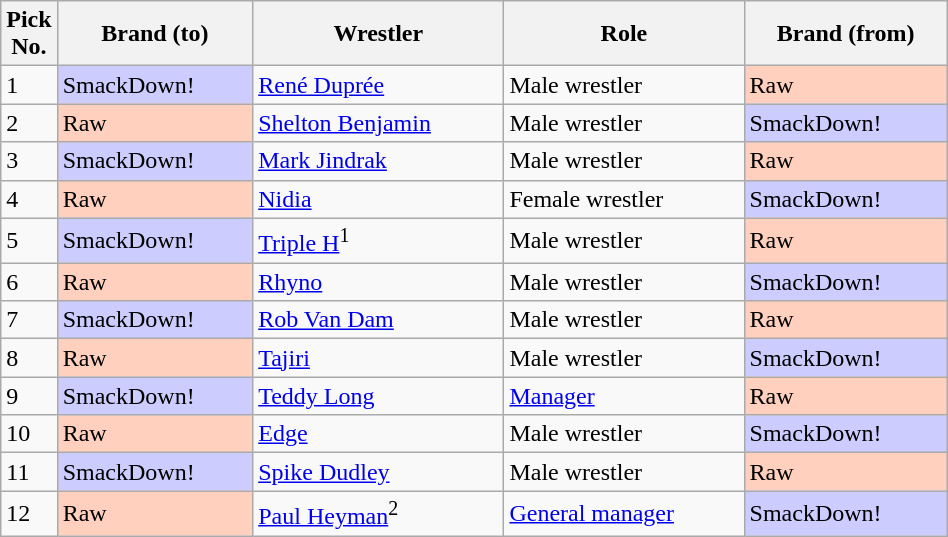<table class="wikitable sortable" style="width: 50%">
<tr>
<th width=2%>Pick No.</th>
<th !width=5%>Brand (to)</th>
<th !width=30%>Wrestler</th>
<th !width=30%>Role</th>
<th !width=5%>Brand (from)</th>
</tr>
<tr>
<td>1</td>
<td style="background:#ccf">SmackDown!</td>
<td><a href='#'>René Duprée</a></td>
<td>Male wrestler</td>
<td style="background:#ffd0bd">Raw</td>
</tr>
<tr>
<td>2</td>
<td style="background:#ffd0bd">Raw</td>
<td><a href='#'>Shelton Benjamin</a></td>
<td>Male wrestler</td>
<td style="background:#ccf">SmackDown!</td>
</tr>
<tr>
<td>3</td>
<td style="background:#ccf">SmackDown!</td>
<td><a href='#'>Mark Jindrak</a></td>
<td>Male wrestler</td>
<td style="background:#ffd0bd">Raw</td>
</tr>
<tr>
<td>4</td>
<td style="background:#ffd0bd">Raw</td>
<td><a href='#'>Nidia</a></td>
<td>Female wrestler</td>
<td style="background:#ccf">SmackDown!</td>
</tr>
<tr>
<td>5</td>
<td style="background:#ccf">SmackDown!</td>
<td><a href='#'>Triple H</a><sup>1</sup></td>
<td>Male wrestler</td>
<td style="background:#ffd0bd">Raw</td>
</tr>
<tr>
<td>6</td>
<td style="background:#ffd0bd">Raw</td>
<td><a href='#'>Rhyno</a></td>
<td>Male wrestler</td>
<td style="background:#ccf">SmackDown!</td>
</tr>
<tr>
<td>7</td>
<td style="background:#ccf">SmackDown!</td>
<td><a href='#'>Rob Van Dam</a></td>
<td>Male wrestler</td>
<td style="background:#ffd0bd">Raw</td>
</tr>
<tr>
<td>8</td>
<td style="background:#ffd0bd">Raw</td>
<td><a href='#'>Tajiri</a></td>
<td>Male wrestler</td>
<td style="background:#ccf">SmackDown!</td>
</tr>
<tr>
<td>9</td>
<td style="background:#ccf">SmackDown!</td>
<td><a href='#'>Teddy Long</a></td>
<td><a href='#'>Manager</a></td>
<td style="background:#ffd0bd">Raw</td>
</tr>
<tr>
<td>10</td>
<td style="background:#ffd0bd">Raw</td>
<td><a href='#'>Edge</a></td>
<td>Male wrestler</td>
<td style="background:#ccf">SmackDown!</td>
</tr>
<tr>
<td>11</td>
<td style="background:#ccf">SmackDown!</td>
<td><a href='#'>Spike Dudley</a></td>
<td>Male wrestler</td>
<td style="background:#ffd0bd">Raw</td>
</tr>
<tr>
<td>12</td>
<td style="background:#ffd0bd">Raw</td>
<td><a href='#'>Paul Heyman</a><sup>2</sup></td>
<td><a href='#'>General manager</a></td>
<td style="background:#ccf">SmackDown!</td>
</tr>
</table>
